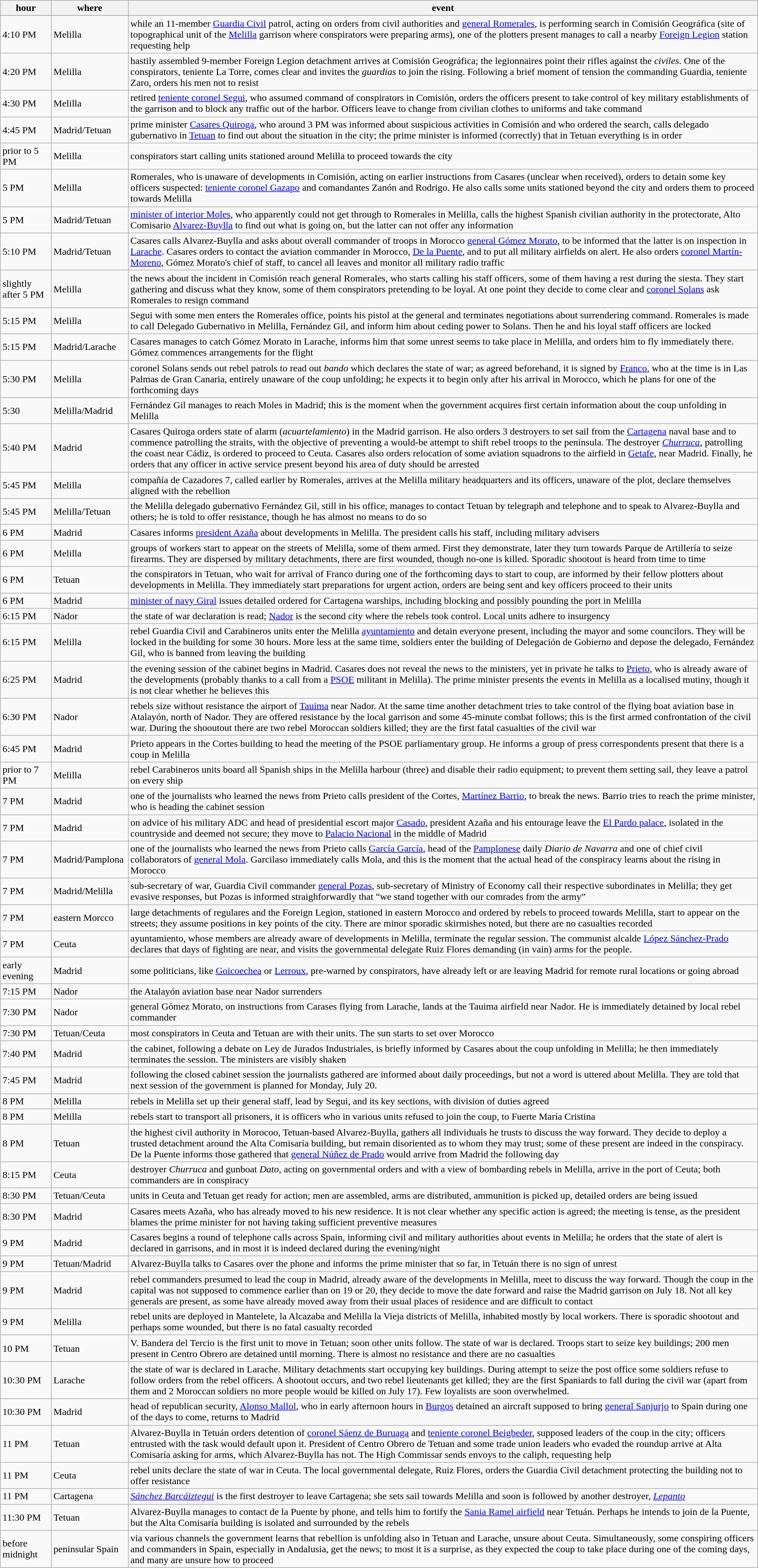<table class="wikitable">
<tr>
<th scope="col" style="width: 80px;">hour</th>
<th scope="col" style="width: 120px;">where</th>
<th scope="col" style="width: 1200px;">event</th>
</tr>
<tr bgcolor="dfe2e9">
</tr>
<tr>
<td>4:10 PM</td>
<td>Melilla</td>
<td>while an 11-member <a href='#'>Guardia Civil</a> patrol, acting on orders from civil authorities and <a href='#'>general Romerales</a>, is performing search in Comisión Geográfica (site of topographical unit of the <a href='#'>Melilla</a> garrison where conspirators were preparing arms), one of the plotters present manages to call a nearby <a href='#'>Foreign Legion</a> station requesting help</td>
</tr>
<tr>
<td>4:20 PM</td>
<td>Melilla</td>
<td>hastily assembled 9-member Foreign Legion detachment arrives at Comisión Geográfica; the legionnaires point their rifles against the <em>civiles</em>. One of the conspirators, teniente La Torre, comes clear and invites the <em>guardias</em> to join the rising. Following a brief moment of tension the commanding Guardia, teniente Zaro, orders his men not to resist</td>
</tr>
<tr>
<td>4:30 PM</td>
<td>Melilla</td>
<td>retired <a href='#'>teniente coronel Segui</a>, who assumed command of conspirators in Comisión, orders the officers present to take control of key military establishments of the garrison and to block any traffic out of the harbor. Officers leave to change from civilian clothes to uniforms and take command</td>
</tr>
<tr>
<td>4:45 PM</td>
<td>Madrid/Tetuan</td>
<td>prime minister <a href='#'>Casares Quiroga</a>, who around 3 PM was informed about suspicious activities in Comisión and who ordered the search, calls delegado gubernativo in <a href='#'>Tetuan</a> to find out about the situation in the city; the prime minister is informed (correctly) that in Tetuan everything is in order</td>
</tr>
<tr>
<td>prior to 5 PM</td>
<td>Melilla</td>
<td>conspirators start calling units stationed around Melilla to proceed towards the city</td>
</tr>
<tr>
<td>5 PM</td>
<td>Melilla</td>
<td>Romerales, who is unaware of developments in Comisión, acting on earlier instructions from Casares (unclear when received), orders to detain some key officers suspected: <a href='#'>teniente coronel Gazapo</a> and comandantes Zanón and Rodrigo. He also calls some units stationed beyond the city and orders them to proceed towards Melilla</td>
</tr>
<tr>
<td>5 PM</td>
<td>Madrid/Tetuan</td>
<td><a href='#'>minister of interior Moles</a>, who apparently could not get through to Romerales in Melilla, calls the highest Spanish civilian authority in the protectorate, Alto Comisario <a href='#'>Alvarez-Buylla</a> to find out what is going on, but the latter can not offer any information</td>
</tr>
<tr>
<td>5:10 PM</td>
<td>Madrid/Tetuan</td>
<td>Casares calls Alvarez-Buylla and asks about overall commander of troops in Morocco <a href='#'>general Gómez Morato</a>, to be informed that the latter is on inspection in <a href='#'>Larache</a>. Casares orders to contact the aviation commander in Morocco, <a href='#'>De la Puente</a>, and to put all military airfields on alert. He also orders <a href='#'>coronel Martín-Moreno</a>, Gómez Morato's chief of staff, to cancel all leaves and monitor all military radio traffic</td>
</tr>
<tr>
<td>slightly after 5 PM</td>
<td>Melilla</td>
<td>the news about the incident in Comisión reach general Romerales, who  starts calling his staff officers, some of them having a rest during the siesta. They start gathering and discuss what they know, some of them conspirators pretending to be loyal. At one point they decide to come clear and <a href='#'>coronel Solans</a> ask Romerales to resign command</td>
</tr>
<tr>
<td>5:15 PM</td>
<td>Melilla</td>
<td>Segui with some men enters the Romerales office, points his pistol at the general and terminates negotiations about surrendering command. Romerales is made to call Delegado Gubernativo in Melilla, Fernández Gil, and inform him about ceding power to Solans. Then he and his loyal staff officers are locked</td>
</tr>
<tr>
<td>5:15 PM</td>
<td>Madrid/Larache</td>
<td>Casares manages to catch Gómez Morato in Larache, informs him that some unrest seems to take place in Melilla, and orders him to fly immediately there. Gómez commences arrangements for the flight</td>
</tr>
<tr>
<td>5:30 PM</td>
<td>Melilla</td>
<td>coronel Solans sends out rebel patrols to read out <em>bando</em> which declares the state of war; as agreed beforehand, it is signed by <a href='#'>Franco</a>, who at the time is in Las Palmas de Gran Canaria, entirely unaware of the coup unfolding; he expects it to begin only after his arrival in Morocco, which he plans for one of the forthcoming days</td>
</tr>
<tr>
<td>5:30</td>
<td>Melilla/Madrid</td>
<td>Fernández Gil manages to reach Moles in Madrid; this is the moment when the government acquires first certain information about the coup unfolding in Melilla</td>
</tr>
<tr>
<td>5:40 PM</td>
<td>Madrid</td>
<td>Casares Quiroga orders state of alarm (<em>acuartelamiento</em>) in the Madrid garrison. He also orders 3 destroyers to set sail from the <a href='#'>Cartagena</a> naval base and to commence patrolling the straits, with the objective of preventing a would-be attempt to shift rebel troops to the peninsula. The destroyer <em><a href='#'>Churruca</a></em>, patrolling the coast near Cádiz, is ordered to proceed to Ceuta. Casares also orders relocation of some aviation squadrons to the airfield in <a href='#'>Getafe</a>, near Madrid. Finally, he orders that any officer in active service present beyond his area of duty should be arrested</td>
</tr>
<tr>
<td>5:45 PM</td>
<td>Melilla</td>
<td>compañía de Cazadores 7, called earlier by Romerales, arrives at the Melilla military headquarters and its officers, unaware of the plot, declare themselves aligned with the rebellion</td>
</tr>
<tr>
<td>5:45 PM</td>
<td>Melilla/Tetuan</td>
<td>the Melilla delegado gubernativo Fernández Gil, still in his office, manages to contact Tetuan by telegraph and telephone and to speak to Alvarez-Buylla and others; he is told to offer resistance, though he has almost no means to do so</td>
</tr>
<tr>
<td>6 PM</td>
<td>Madrid</td>
<td>Casares informs <a href='#'>president Azaña</a> about developments in Melilla. The president calls his staff, including military advisers</td>
</tr>
<tr>
<td>6 PM</td>
<td>Melilla</td>
<td>groups of workers start to appear on the streets of Melilla, some of them armed. First they demonstrate, later they turn towards Parque de Artillería to seize firearms. They are dispersed by military detachments, there are first wounded, though no-one is killed. Sporadic shootout is heard from time to time</td>
</tr>
<tr>
<td>6 PM</td>
<td>Tetuan</td>
<td>the conspirators in Tetuan, who wait for arrival of Franco during one of the forthcoming days to start to coup, are informed by their fellow plotters about developments in Melilla. They immediately start preparations for urgent action, orders are being sent and key officers proceed to their units</td>
</tr>
<tr>
<td>6 PM</td>
<td>Madrid</td>
<td><a href='#'>minister of navy Giral</a> issues detailed ordered for Cartagena warships, including blocking and possibly pounding the port in Melilla</td>
</tr>
<tr>
<td>6:15 PM</td>
<td>Nador</td>
<td>the state of war declaration is read; <a href='#'>Nador</a> is the second city where the rebels took control. Local units adhere to insurgency</td>
</tr>
<tr>
<td>6:15 PM</td>
<td>Melilla</td>
<td>rebel Guardia Civil and Carabineros units enter the Melilla <a href='#'>ayuntamiento</a> and detain everyone present, including the mayor and some councilors. They will be locked in the building for some 30 hours. More less at the same time, soldiers enter the building of Delegación de Gobierno and depose the delegado, Fernández Gil, who is banned from leaving the building</td>
</tr>
<tr>
<td>6:25 PM</td>
<td>Madrid</td>
<td>the evening session of the cabinet begins in Madrid. Casares does not reveal the news to the ministers, yet in private he talks to <a href='#'>Prieto</a>, who is already aware of the developments (probably thanks to a call from a <a href='#'>PSOE</a> militant in Melilla). The prime minister presents the events in Melilla as a localised mutiny, though it is not clear whether he believes this</td>
</tr>
<tr>
<td>6:30 PM</td>
<td>Nador</td>
<td>rebels size without resistance the airport of <a href='#'>Tauima</a> near Nador. At the same time another detachment tries to take control of the flying boat aviation base in Atalayón, north of Nador. They are offered resistance by the local garrison and some 45-minute combat follows; this is the first armed confrontation of the civil war. During the shooutout there are two rebel Moroccan soldiers killed; they are the first fatal casualties of the civil war</td>
</tr>
<tr>
<td>6:45 PM</td>
<td>Madrid</td>
<td>Prieto appears in the Cortes building to head the meeting of the PSOE parliamentary group. He informs a group of press correspondents present that there is a coup in Melilla</td>
</tr>
<tr>
<td>prior to 7 PM</td>
<td>Melilla</td>
<td>rebel Carabineros units board all Spanish ships in the Melilla harbour (three) and disable their radio equipment; to prevent them setting sail, they leave a patrol on every ship</td>
</tr>
<tr>
<td>7 PM</td>
<td>Madrid</td>
<td>one of the journalists who learned the news from Prieto calls president of the Cortes, <a href='#'>Martínez Barrio</a>, to break the news. Barrio tries to reach the prime minister, who is heading the cabinet session</td>
</tr>
<tr>
<td>7 PM</td>
<td>Madrid</td>
<td>on advice of his military ADC and head of presidential escort major <a href='#'>Casado</a>, president Azaña and his entourage leave the <a href='#'>El Pardo palace</a>, isolated in the countryside and deemed not secure; they move to <a href='#'>Palacio Nacional</a> in the middle of Madrid</td>
</tr>
<tr>
<td>7 PM</td>
<td>Madrid/Pamplona</td>
<td>one of the journalists who learned the news from Prieto calls <a href='#'>García García</a>, head of the <a href='#'>Pamplonese</a> daily <em>Diario de Navarra</em> and one of chief civil collaborators of <a href='#'>general Mola</a>. Garcilaso immediately calls Mola, and this is the moment that the actual head of the conspiracy learns about the rising in Morocco</td>
</tr>
<tr>
<td>7 PM</td>
<td>Madrid/Melilla</td>
<td>sub-secretary of war, Guardia Civil commander <a href='#'>general Pozas</a>, sub-secretary of Ministry of Economy call their respective subordinates in Melilla; they get evasive responses, but Pozas is informed straighforwardly that “we stand together with our comrades from the army”</td>
</tr>
<tr>
<td>7 PM</td>
<td>eastern Morcco</td>
<td>large detachments of regulares and the Foreign Legion, stationed in eastern Morocco and ordered by rebels to proceed towards Melilla, start to appear on the streets; they assume positions in key points of the city. There are minor sporadic skirmishes noted, but there are no casualties recorded</td>
</tr>
<tr>
<td>7 PM</td>
<td>Ceuta</td>
<td>ayuntamiento, whose members are already aware of developments in Melilla, terminate the regular session. The communist alcalde <a href='#'>López Sánchez-Prado</a> declares that days of fighting are near, and visits the governmental delegate Ruiz Flores demanding (in vain) arms for the people.</td>
</tr>
<tr>
<td>early evening</td>
<td>Madrid</td>
<td>some politicians, like <a href='#'>Goicoechea</a> or <a href='#'>Lerroux</a>, pre-warned by conspirators, have already left or are leaving Madrid for remote rural locations or going abroad</td>
</tr>
<tr>
<td>7:15 PM</td>
<td>Nador</td>
<td>the Atalayón aviation base near Nador surrenders</td>
</tr>
<tr>
<td>7:30 PM</td>
<td>Nador</td>
<td>general Gómez Morato, on instructions from Carases flying from Larache, lands at the Tauima airfield near Nador. He is immediately detained by local rebel commander</td>
</tr>
<tr>
<td>7:30 PM</td>
<td>Tetuan/Ceuta</td>
<td>most conspirators in Ceuta and Tetuan are with their units. The sun starts to set over Morocco</td>
</tr>
<tr>
<td>7:40 PM</td>
<td>Madrid</td>
<td>the cabinet, following a debate on Ley de Jurados Industriales, is briefly informed by Casares about the coup unfolding in Melilla; he then immediately terminates the session. The ministers are visibly shaken</td>
</tr>
<tr>
<td>7:45 PM</td>
<td>Madrid</td>
<td>following the closed cabinet session the journalists gathered are informed about daily proceedings, but not a word is uttered about Melilla. They are told that next session of the government is planned for Monday, July 20.</td>
</tr>
<tr>
<td>8 PM</td>
<td>Melilla</td>
<td>rebels in Melilla set up their general staff, lead by Segui, and its key sections, with division of duties agreed</td>
</tr>
<tr>
<td>8 PM</td>
<td>Melilla</td>
<td>rebels start to transport all prisoners, it is officers who in various units refused to join the coup, to Fuerte María Cristina</td>
</tr>
<tr>
<td>8 PM</td>
<td>Tetuan</td>
<td>the highest civil authority in Morocoo, Tetuan-based Alvarez-Buylla, gathers all individuals he trusts to discuss the way forward. They decide to deploy a trusted detachment around the Alta Comisaría building, but remain disoriented as to whom they may trust; some of these present are indeed in the conspiracy. De la Puente informs those gathered that <a href='#'>general Núñez de Prado</a> would arrive from Madrid the following day</td>
</tr>
<tr>
<td>8:15 PM</td>
<td>Ceuta</td>
<td>destroyer <em>Churruca</em> and gunboat <em>Dato</em>, acting on governmental orders and with a view of bombarding rebels in Melilla, arrive in the port of Ceuta; both commanders are in conspiracy</td>
</tr>
<tr>
<td>8:30 PM</td>
<td>Tetuan/Ceuta</td>
<td>units in Ceuta and Tetuan get ready for action; men are assembled, arms are distributed, ammunition is picked up, detailed orders are being issued</td>
</tr>
<tr>
<td>8:30 PM</td>
<td>Madrid</td>
<td>Casares meets Azaña, who has already moved to his new residence. It is not clear whether any specific action is agreed; the meeting is tense, as the president blames the prime minister for not having taking sufficient preventive measures</td>
</tr>
<tr>
<td>9 PM</td>
<td>Madrid</td>
<td>Casares begins a round of telephone calls across Spain, informing civil and military authorities about events in Melilla; he orders that the state of alert is declared in garrisons, and in most it is indeed declared during the evening/night</td>
</tr>
<tr>
<td>9 PM</td>
<td>Tetuan/Madrid</td>
<td>Alvarez-Buylla talks to Casares over the phone and informs the prime minister that so far, in Tetuán there is no sign of unrest</td>
</tr>
<tr>
<td>9 PM</td>
<td>Madrid</td>
<td>rebel commanders presumed to lead the coup in Madrid, already aware of the developments in Melilla, meet to discuss the way forward. Though the coup in the capital was not supposed to commence earlier than on 19 or 20, they decide to move the date forward and raise the Madrid garrison on July 18. Not all key generals are present, as some have already moved away from their usual places of residence and are difficult to contact</td>
</tr>
<tr>
<td>9 PM</td>
<td>Melilla</td>
<td>rebel units are deployed in Mantelete, la Alcazaba and Melilla la Vieja districts of Melilla, inhabited mostly by local workers. There is sporadic shootout and perhaps some wounded, but there is no fatal casualty recorded</td>
</tr>
<tr>
<td>10 PM</td>
<td>Tetuan</td>
<td>V. Bandera del Tercio is the first unit to move in Tetuan; soon other units follow. The state of war is declared. Troops start to seize key buildings; 200 men present in Centro Obrero are detained until morning. There is almost no resistance and there are no casualties</td>
</tr>
<tr>
<td>10:30 PM</td>
<td>Larache</td>
<td>the state of war is declared in Larache. Military detachments start occupying key buildings. During attempt to seize the post office some soldiers refuse to follow orders from the rebel officers. A shootout occurs, and two rebel lieutenants get killed; they are the first Spaniards to fall during the civil war (apart from them and 2 Moroccan soldiers no more people would be killed on July 17). Few loyalists are soon overwhelmed.</td>
</tr>
<tr>
<td>10:30 PM</td>
<td>Madrid</td>
<td>head of republican security, <a href='#'>Alonso Mallol</a>, who in early afternoon hours in <a href='#'>Burgos</a> detained an aircraft supposed to bring <a href='#'>general Sanjurjo</a> to Spain during one of the days to come, returns to Madrid</td>
</tr>
<tr>
<td>11 PM</td>
<td>Tetuan</td>
<td>Alvarez-Buylla in Tetuán orders detention of <a href='#'>coronel Sáenz de Buruaga</a> and <a href='#'>teniente coronel Beigbeder</a>, supposed leaders of the coup in the city; officers entrusted with the task would default upon it. President of Centro Obrero de Tetuan and some trade union leaders who evaded the roundup arrive at Alta Comisaría asking for arms, which Alvarez-Buylla has not. The High Commissar sends envoys to the caliph, requesting help</td>
</tr>
<tr>
<td>11 PM</td>
<td>Ceuta</td>
<td>rebel units declare the state of war in Ceuta. The local governmental delegate, Ruiz Flores, orders the Guardia Civil detachment protecting the building not to offer resistance</td>
</tr>
<tr>
<td>11 PM</td>
<td>Cartagena</td>
<td><em><a href='#'>Sánchez Barcáiztegui</a></em> is the first destroyer to leave Cartagena; she sets sail towards Melilla and soon is followed by another destroyer, <em><a href='#'>Lepanto</a></em></td>
</tr>
<tr>
<td>11:30 PM</td>
<td>Tetuan</td>
<td>Alvarez-Buylla manages to contact de la Puente by phone, and tells him to fortify the <a href='#'>Sania Ramel airfield</a> near Tetuán. Perhaps he intends to join de la Puente, but the Alta Comisaría building is isolated and surrounded by the rebels</td>
</tr>
<tr>
<td>before midnight</td>
<td>peninsular Spain</td>
<td>via various channels the government learns that rebellion is unfolding also in Tetuan and Larache, unsure about Ceuta. Simultaneously, some conspiring officers and commanders in Spain, especially in Andalusia, get the news; to most it is a surprise, as they expected the coup to take place during one of the coming days, and many are unsure how to proceed</td>
</tr>
</table>
